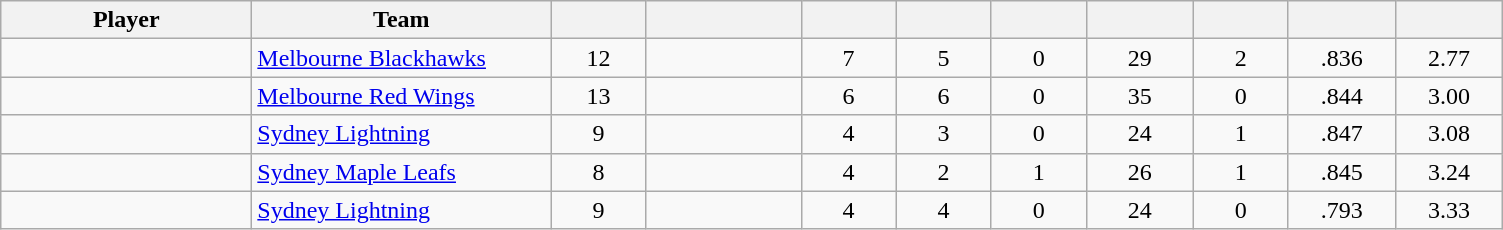<table class="wikitable sortable">
<tr>
<th style="width: 10em;">Player</th>
<th style="width: 12em;">Team</th>
<th style="width: 3.5em;"></th>
<th style="width: 6em;"></th>
<th style="width: 3.5em;"></th>
<th style="width: 3.5em;"></th>
<th style="width: 3.5em;"></th>
<th style="width: 4em;"></th>
<th style="width: 3.5em;"></th>
<th style="width: 4em;"></th>
<th style="width: 4em;"></th>
</tr>
<tr style="text-align:center;">
<td style="text-align:left;"> </td>
<td style="text-align:left;"><a href='#'>Melbourne Blackhawks</a></td>
<td>12</td>
<td></td>
<td>7</td>
<td>5</td>
<td>0</td>
<td>29</td>
<td>2</td>
<td>.836</td>
<td>2.77</td>
</tr>
<tr style="text-align:center;">
<td style="text-align:left;"> </td>
<td style="text-align:left;"><a href='#'>Melbourne Red Wings</a></td>
<td>13</td>
<td></td>
<td>6</td>
<td>6</td>
<td>0</td>
<td>35</td>
<td>0</td>
<td>.844</td>
<td>3.00</td>
</tr>
<tr style="text-align:center;">
<td style="text-align:left;"> </td>
<td style="text-align:left;"><a href='#'>Sydney Lightning</a></td>
<td>9</td>
<td></td>
<td>4</td>
<td>3</td>
<td>0</td>
<td>24</td>
<td>1</td>
<td>.847</td>
<td>3.08</td>
</tr>
<tr style="text-align:center;">
<td style="text-align:left;"> </td>
<td style="text-align:left;"><a href='#'>Sydney Maple Leafs</a></td>
<td>8</td>
<td></td>
<td>4</td>
<td>2</td>
<td>1</td>
<td>26</td>
<td>1</td>
<td>.845</td>
<td>3.24</td>
</tr>
<tr style="text-align:center;">
<td style="text-align:left;"> </td>
<td style="text-align:left;"><a href='#'>Sydney Lightning</a></td>
<td>9</td>
<td></td>
<td>4</td>
<td>4</td>
<td>0</td>
<td>24</td>
<td>0</td>
<td>.793</td>
<td>3.33</td>
</tr>
</table>
